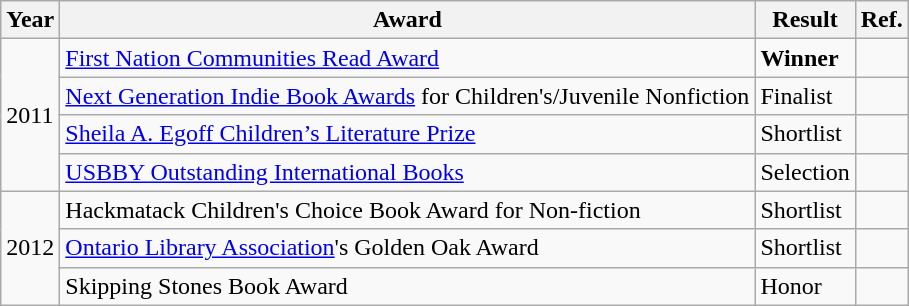<table class="wikitable">
<tr>
<th>Year</th>
<th>Award</th>
<th>Result</th>
<th>Ref.</th>
</tr>
<tr>
<td rowspan="4">2011</td>
<td><a href='#'>First Nation Communities Read Award</a></td>
<td><strong>Winner</strong></td>
<td></td>
</tr>
<tr>
<td><a href='#'>Next Generation Indie Book Awards</a> for Children's/Juvenile Nonfiction</td>
<td>Finalist</td>
<td></td>
</tr>
<tr>
<td><a href='#'>Sheila A. Egoff Children’s Literature Prize</a></td>
<td>Shortlist</td>
<td></td>
</tr>
<tr>
<td><a href='#'>USBBY Outstanding International Books</a></td>
<td>Selection</td>
<td></td>
</tr>
<tr>
<td rowspan="3">2012</td>
<td>Hackmatack Children's Choice Book Award for Non-fiction</td>
<td>Shortlist</td>
<td></td>
</tr>
<tr>
<td><a href='#'>Ontario Library Association</a>'s Golden Oak Award</td>
<td>Shortlist</td>
<td></td>
</tr>
<tr>
<td>Skipping Stones Book Award</td>
<td>Honor</td>
<td></td>
</tr>
</table>
